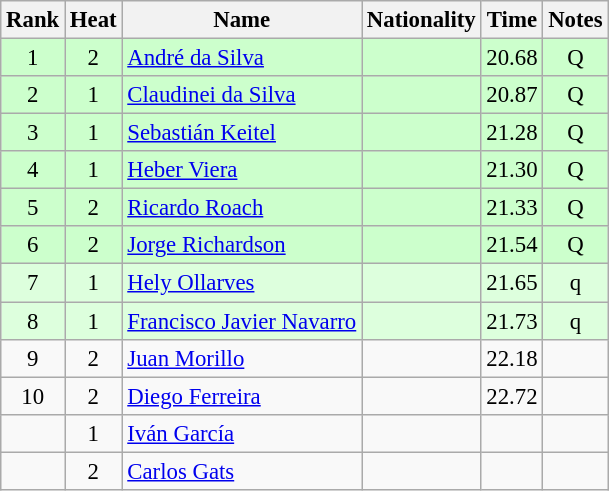<table class="wikitable sortable" style="text-align:center;font-size:95%">
<tr>
<th>Rank</th>
<th>Heat</th>
<th>Name</th>
<th>Nationality</th>
<th>Time</th>
<th>Notes</th>
</tr>
<tr bgcolor=ccffcc>
<td>1</td>
<td>2</td>
<td align=left><a href='#'>André da Silva</a></td>
<td align=left></td>
<td>20.68</td>
<td>Q</td>
</tr>
<tr bgcolor=ccffcc>
<td>2</td>
<td>1</td>
<td align=left><a href='#'>Claudinei da Silva</a></td>
<td align=left></td>
<td>20.87</td>
<td>Q</td>
</tr>
<tr bgcolor=ccffcc>
<td>3</td>
<td>1</td>
<td align=left><a href='#'>Sebastián Keitel</a></td>
<td align=left></td>
<td>21.28</td>
<td>Q</td>
</tr>
<tr bgcolor=ccffcc>
<td>4</td>
<td>1</td>
<td align=left><a href='#'>Heber Viera</a></td>
<td align=left></td>
<td>21.30</td>
<td>Q</td>
</tr>
<tr bgcolor=ccffcc>
<td>5</td>
<td>2</td>
<td align=left><a href='#'>Ricardo Roach</a></td>
<td align=left></td>
<td>21.33</td>
<td>Q</td>
</tr>
<tr bgcolor=ccffcc>
<td>6</td>
<td>2</td>
<td align=left><a href='#'>Jorge Richardson</a></td>
<td align=left></td>
<td>21.54</td>
<td>Q</td>
</tr>
<tr bgcolor=ddffdd>
<td>7</td>
<td>1</td>
<td align=left><a href='#'>Hely Ollarves</a></td>
<td align=left></td>
<td>21.65</td>
<td>q</td>
</tr>
<tr bgcolor=ddffdd>
<td>8</td>
<td>1</td>
<td align=left><a href='#'>Francisco Javier Navarro</a></td>
<td align=left></td>
<td>21.73</td>
<td>q</td>
</tr>
<tr>
<td>9</td>
<td>2</td>
<td align=left><a href='#'>Juan Morillo</a></td>
<td align=left></td>
<td>22.18</td>
<td></td>
</tr>
<tr>
<td>10</td>
<td>2</td>
<td align=left><a href='#'>Diego Ferreira</a></td>
<td align=left></td>
<td>22.72</td>
<td></td>
</tr>
<tr>
<td></td>
<td>1</td>
<td align=left><a href='#'>Iván García</a></td>
<td align=left></td>
<td></td>
<td></td>
</tr>
<tr>
<td></td>
<td>2</td>
<td align=left><a href='#'>Carlos Gats</a></td>
<td align=left></td>
<td></td>
<td></td>
</tr>
</table>
